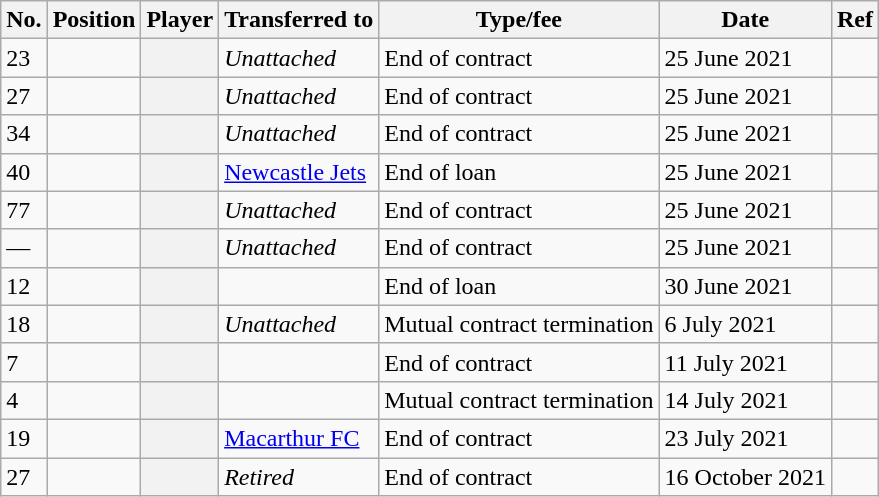<table class="wikitable plainrowheaders sortable" style="text-align:center; text-align:left">
<tr>
<th scope="col">No.</th>
<th scope="col">Position</th>
<th scope="col">Player</th>
<th scope="col">Transferred to</th>
<th scope="col">Type/fee</th>
<th scope="col">Date</th>
<th class="unsortable" scope="col">Ref</th>
</tr>
<tr>
<td>23</td>
<td></td>
<th scope="row"></th>
<td><em>Unattached</em></td>
<td>End of contract</td>
<td>25 June 2021</td>
<td></td>
</tr>
<tr>
<td>27</td>
<td></td>
<th scope="row"></th>
<td><em>Unattached</em></td>
<td>End of contract</td>
<td>25 June 2021</td>
<td></td>
</tr>
<tr>
<td>34</td>
<td></td>
<th scope="row"></th>
<td><em>Unattached</em></td>
<td>End of contract</td>
<td>25 June 2021</td>
<td></td>
</tr>
<tr>
<td>40</td>
<td></td>
<th scope="row"></th>
<td><a href='#'>Newcastle Jets</a></td>
<td>End of loan</td>
<td>25 June 2021</td>
<td></td>
</tr>
<tr>
<td>77</td>
<td></td>
<th scope="row"></th>
<td><em>Unattached</em></td>
<td>End of contract</td>
<td>25 June 2021</td>
<td></td>
</tr>
<tr>
<td>—</td>
<td></td>
<th scope="row"></th>
<td><em>Unattached</em></td>
<td>End of contract</td>
<td>25 June 2021</td>
<td></td>
</tr>
<tr>
<td>12</td>
<td></td>
<th scope="row"></th>
<td></td>
<td>End of loan</td>
<td>30 June 2021</td>
<td></td>
</tr>
<tr>
<td>18</td>
<td></td>
<th scope="row"></th>
<td><em>Unattached</em></td>
<td>Mutual contract termination</td>
<td>6 July 2021</td>
<td></td>
</tr>
<tr>
<td>7</td>
<td></td>
<th scope="row"></th>
<td></td>
<td>End of contract</td>
<td>11 July 2021</td>
<td></td>
</tr>
<tr>
<td>4</td>
<td></td>
<th scope="row"></th>
<td></td>
<td>Mutual contract termination</td>
<td>14 July 2021</td>
<td></td>
</tr>
<tr>
<td>19</td>
<td></td>
<th scope="row"></th>
<td><a href='#'>Macarthur FC</a></td>
<td>End of contract</td>
<td>23 July 2021</td>
<td></td>
</tr>
<tr>
<td>27</td>
<td></td>
<th scope="row"></th>
<td><em>Retired</em></td>
<td>End of contract</td>
<td>16 October 2021</td>
<td></td>
</tr>
</table>
